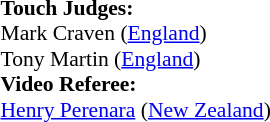<table width=100% style="font-size: 90%">
<tr>
<td><br><strong>Touch Judges:</strong>
<br>Mark Craven (<a href='#'>England</a>)
<br>Tony Martin (<a href='#'>England</a>)
<br><strong>Video Referee:</strong>
<br><a href='#'>Henry Perenara</a> (<a href='#'>New Zealand</a>)</td>
</tr>
</table>
